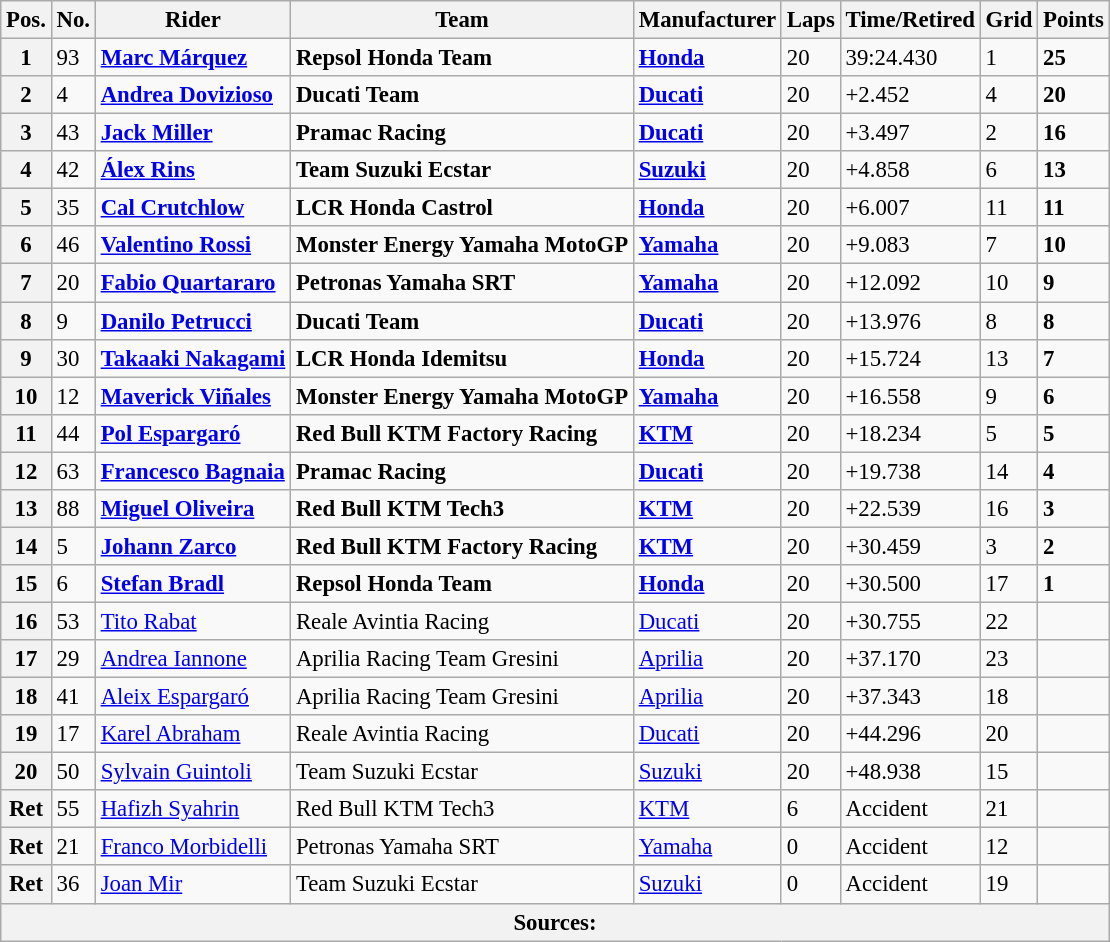<table class="wikitable" style="font-size: 95%;">
<tr>
<th>Pos.</th>
<th>No.</th>
<th>Rider</th>
<th>Team</th>
<th>Manufacturer</th>
<th>Laps</th>
<th>Time/Retired</th>
<th>Grid</th>
<th>Points</th>
</tr>
<tr>
<th>1</th>
<td>93</td>
<td> <strong><a href='#'>Marc Márquez</a></strong></td>
<td><strong>Repsol Honda Team</strong></td>
<td><strong><a href='#'>Honda</a></strong></td>
<td>20</td>
<td>39:24.430</td>
<td>1</td>
<td><strong>25</strong></td>
</tr>
<tr>
<th>2</th>
<td>4</td>
<td> <strong><a href='#'>Andrea Dovizioso</a></strong></td>
<td><strong>Ducati Team</strong></td>
<td><strong><a href='#'>Ducati</a></strong></td>
<td>20</td>
<td>+2.452</td>
<td>4</td>
<td><strong>20</strong></td>
</tr>
<tr>
<th>3</th>
<td>43</td>
<td> <strong><a href='#'>Jack Miller</a></strong></td>
<td><strong>Pramac Racing</strong></td>
<td><strong><a href='#'>Ducati</a></strong></td>
<td>20</td>
<td>+3.497</td>
<td>2</td>
<td><strong>16</strong></td>
</tr>
<tr>
<th>4</th>
<td>42</td>
<td> <strong><a href='#'>Álex Rins</a></strong></td>
<td><strong>Team Suzuki Ecstar</strong></td>
<td><strong><a href='#'>Suzuki</a></strong></td>
<td>20</td>
<td>+4.858</td>
<td>6</td>
<td><strong>13</strong></td>
</tr>
<tr>
<th>5</th>
<td>35</td>
<td> <strong><a href='#'>Cal Crutchlow</a></strong></td>
<td><strong>LCR Honda Castrol</strong></td>
<td><strong><a href='#'>Honda</a></strong></td>
<td>20</td>
<td>+6.007</td>
<td>11</td>
<td><strong>11</strong></td>
</tr>
<tr>
<th>6</th>
<td>46</td>
<td> <strong><a href='#'>Valentino Rossi</a></strong></td>
<td><strong>Monster Energy Yamaha MotoGP</strong></td>
<td><strong><a href='#'>Yamaha</a></strong></td>
<td>20</td>
<td>+9.083</td>
<td>7</td>
<td><strong>10</strong></td>
</tr>
<tr>
<th>7</th>
<td>20</td>
<td> <strong><a href='#'>Fabio Quartararo</a></strong></td>
<td><strong>Petronas Yamaha SRT</strong></td>
<td><strong><a href='#'>Yamaha</a></strong></td>
<td>20</td>
<td>+12.092</td>
<td>10</td>
<td><strong>9</strong></td>
</tr>
<tr>
<th>8</th>
<td>9</td>
<td> <strong><a href='#'>Danilo Petrucci</a></strong></td>
<td><strong>Ducati Team</strong></td>
<td><strong><a href='#'>Ducati</a></strong></td>
<td>20</td>
<td>+13.976</td>
<td>8</td>
<td><strong>8</strong></td>
</tr>
<tr>
<th>9</th>
<td>30</td>
<td> <strong><a href='#'>Takaaki Nakagami</a></strong></td>
<td><strong>LCR Honda Idemitsu</strong></td>
<td><strong><a href='#'>Honda</a></strong></td>
<td>20</td>
<td>+15.724</td>
<td>13</td>
<td><strong>7</strong></td>
</tr>
<tr>
<th>10</th>
<td>12</td>
<td> <strong><a href='#'>Maverick Viñales</a></strong></td>
<td><strong>Monster Energy Yamaha MotoGP</strong></td>
<td><strong><a href='#'>Yamaha</a></strong></td>
<td>20</td>
<td>+16.558</td>
<td>9</td>
<td><strong>6</strong></td>
</tr>
<tr>
<th>11</th>
<td>44</td>
<td> <strong><a href='#'>Pol Espargaró</a></strong></td>
<td><strong>Red Bull KTM Factory Racing</strong></td>
<td><strong><a href='#'>KTM</a></strong></td>
<td>20</td>
<td>+18.234</td>
<td>5</td>
<td><strong>5</strong></td>
</tr>
<tr>
<th>12</th>
<td>63</td>
<td> <strong><a href='#'>Francesco Bagnaia</a></strong></td>
<td><strong>Pramac Racing</strong></td>
<td><strong><a href='#'>Ducati</a></strong></td>
<td>20</td>
<td>+19.738</td>
<td>14</td>
<td><strong>4</strong></td>
</tr>
<tr>
<th>13</th>
<td>88</td>
<td> <strong><a href='#'>Miguel Oliveira</a></strong></td>
<td><strong>Red Bull KTM Tech3</strong></td>
<td><strong><a href='#'>KTM</a></strong></td>
<td>20</td>
<td>+22.539</td>
<td>16</td>
<td><strong>3</strong></td>
</tr>
<tr>
<th>14</th>
<td>5</td>
<td> <strong><a href='#'>Johann Zarco</a></strong></td>
<td><strong>Red Bull KTM Factory Racing</strong></td>
<td><strong><a href='#'>KTM</a></strong></td>
<td>20</td>
<td>+30.459</td>
<td>3</td>
<td><strong>2</strong></td>
</tr>
<tr>
<th>15</th>
<td>6</td>
<td> <strong><a href='#'>Stefan Bradl</a></strong></td>
<td><strong>Repsol Honda Team</strong></td>
<td><strong><a href='#'>Honda</a></strong></td>
<td>20</td>
<td>+30.500</td>
<td>17</td>
<td><strong>1</strong></td>
</tr>
<tr>
<th>16</th>
<td>53</td>
<td> <a href='#'>Tito Rabat</a></td>
<td>Reale Avintia Racing</td>
<td><a href='#'>Ducati</a></td>
<td>20</td>
<td>+30.755</td>
<td>22</td>
<td></td>
</tr>
<tr>
<th>17</th>
<td>29</td>
<td> <a href='#'>Andrea Iannone</a></td>
<td>Aprilia Racing Team Gresini</td>
<td><a href='#'>Aprilia</a></td>
<td>20</td>
<td>+37.170</td>
<td>23</td>
<td></td>
</tr>
<tr>
<th>18</th>
<td>41</td>
<td> <a href='#'>Aleix Espargaró</a></td>
<td>Aprilia Racing Team Gresini</td>
<td><a href='#'>Aprilia</a></td>
<td>20</td>
<td>+37.343</td>
<td>18</td>
<td></td>
</tr>
<tr>
<th>19</th>
<td>17</td>
<td> <a href='#'>Karel Abraham</a></td>
<td>Reale Avintia Racing</td>
<td><a href='#'>Ducati</a></td>
<td>20</td>
<td>+44.296</td>
<td>20</td>
<td></td>
</tr>
<tr>
<th>20</th>
<td>50</td>
<td> <a href='#'>Sylvain Guintoli</a></td>
<td>Team Suzuki Ecstar</td>
<td><a href='#'>Suzuki</a></td>
<td>20</td>
<td>+48.938</td>
<td>15</td>
<td></td>
</tr>
<tr>
<th>Ret</th>
<td>55</td>
<td> <a href='#'>Hafizh Syahrin</a></td>
<td>Red Bull KTM Tech3</td>
<td><a href='#'>KTM</a></td>
<td>6</td>
<td>Accident</td>
<td>21</td>
<td></td>
</tr>
<tr>
<th>Ret</th>
<td>21</td>
<td> <a href='#'>Franco Morbidelli</a></td>
<td>Petronas Yamaha SRT</td>
<td><a href='#'>Yamaha</a></td>
<td>0</td>
<td>Accident</td>
<td>12</td>
<td></td>
</tr>
<tr>
<th>Ret</th>
<td>36</td>
<td> <a href='#'>Joan Mir</a></td>
<td>Team Suzuki Ecstar</td>
<td><a href='#'>Suzuki</a></td>
<td>0</td>
<td>Accident</td>
<td>19</td>
<td></td>
</tr>
<tr>
<th colspan=9>Sources: </th>
</tr>
</table>
